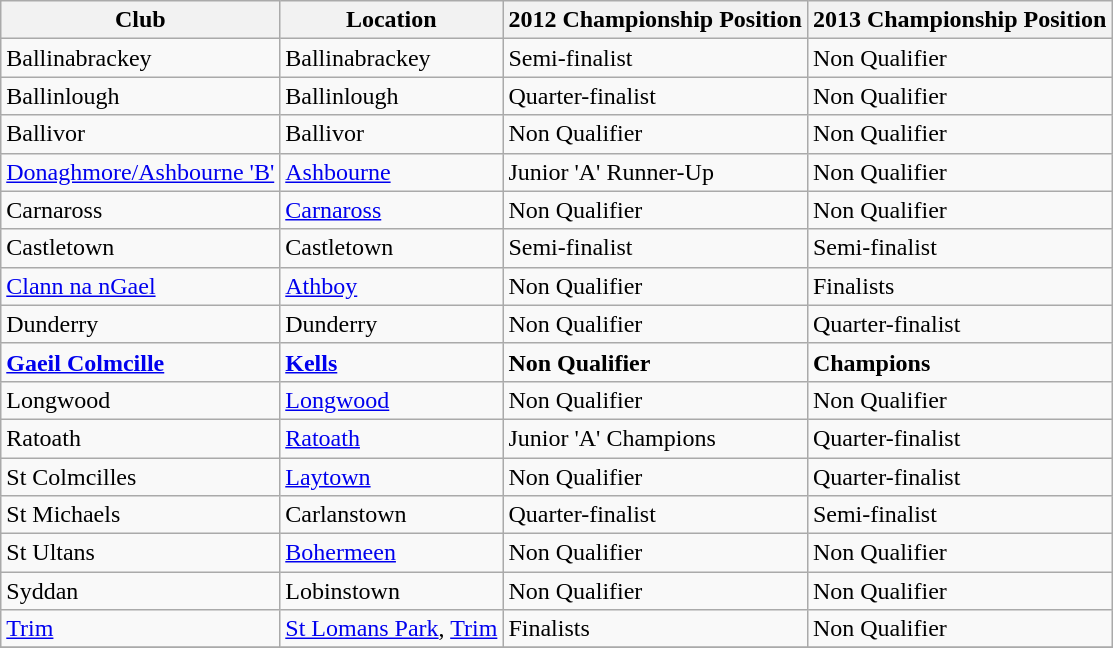<table class="wikitable sortable">
<tr>
<th>Club</th>
<th>Location</th>
<th>2012 Championship Position</th>
<th>2013 Championship Position</th>
</tr>
<tr>
<td>Ballinabrackey</td>
<td>Ballinabrackey</td>
<td>Semi-finalist</td>
<td>Non Qualifier</td>
</tr>
<tr>
<td>Ballinlough</td>
<td>Ballinlough</td>
<td>Quarter-finalist</td>
<td>Non Qualifier</td>
</tr>
<tr>
<td>Ballivor</td>
<td>Ballivor</td>
<td>Non Qualifier</td>
<td>Non Qualifier</td>
</tr>
<tr>
<td><a href='#'>Donaghmore/Ashbourne 'B'</a></td>
<td><a href='#'>Ashbourne</a></td>
<td>Junior 'A' Runner-Up</td>
<td>Non Qualifier</td>
</tr>
<tr>
<td>Carnaross</td>
<td><a href='#'>Carnaross</a></td>
<td>Non Qualifier</td>
<td>Non Qualifier</td>
</tr>
<tr>
<td>Castletown</td>
<td>Castletown</td>
<td>Semi-finalist</td>
<td>Semi-finalist</td>
</tr>
<tr>
<td><a href='#'>Clann na nGael</a></td>
<td><a href='#'>Athboy</a></td>
<td>Non Qualifier</td>
<td>Finalists</td>
</tr>
<tr>
<td>Dunderry</td>
<td>Dunderry</td>
<td>Non Qualifier</td>
<td>Quarter-finalist</td>
</tr>
<tr>
<td><strong><a href='#'>Gaeil Colmcille</a></strong></td>
<td><strong><a href='#'>Kells</a></strong></td>
<td><strong>Non Qualifier</strong></td>
<td><strong>Champions</strong></td>
</tr>
<tr>
<td>Longwood</td>
<td><a href='#'>Longwood</a></td>
<td>Non Qualifier</td>
<td>Non Qualifier</td>
</tr>
<tr>
<td>Ratoath</td>
<td><a href='#'>Ratoath</a></td>
<td>Junior 'A' Champions</td>
<td>Quarter-finalist</td>
</tr>
<tr>
<td>St Colmcilles</td>
<td><a href='#'>Laytown</a></td>
<td>Non Qualifier</td>
<td>Quarter-finalist</td>
</tr>
<tr>
<td>St Michaels</td>
<td>Carlanstown</td>
<td>Quarter-finalist</td>
<td>Semi-finalist</td>
</tr>
<tr>
<td>St Ultans</td>
<td><a href='#'>Bohermeen</a></td>
<td>Non Qualifier</td>
<td>Non Qualifier</td>
</tr>
<tr>
<td>Syddan</td>
<td>Lobinstown</td>
<td>Non Qualifier</td>
<td>Non Qualifier</td>
</tr>
<tr>
<td><a href='#'>Trim</a></td>
<td><a href='#'>St Lomans Park</a>, <a href='#'>Trim</a></td>
<td>Finalists</td>
<td>Non Qualifier</td>
</tr>
<tr>
</tr>
</table>
